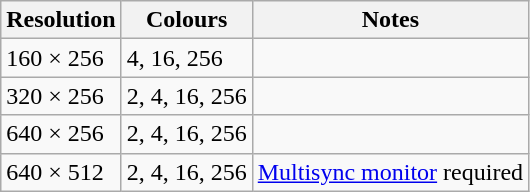<table class="wikitable">
<tr>
<th>Resolution</th>
<th>Colours</th>
<th>Notes</th>
</tr>
<tr>
<td>160 × 256</td>
<td>4, 16, 256</td>
<td></td>
</tr>
<tr>
<td>320 × 256</td>
<td>2, 4, 16, 256</td>
<td></td>
</tr>
<tr>
<td>640 × 256</td>
<td>2, 4, 16, 256</td>
<td></td>
</tr>
<tr>
<td>640 × 512</td>
<td>2, 4, 16, 256</td>
<td><a href='#'>Multisync monitor</a> required</td>
</tr>
</table>
